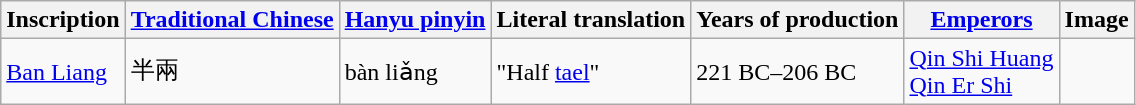<table class="wikitable">
<tr>
<th>Inscription</th>
<th><a href='#'>Traditional Chinese</a></th>
<th><a href='#'>Hanyu pinyin</a></th>
<th>Literal translation</th>
<th>Years of production</th>
<th><a href='#'>Emperors</a></th>
<th>Image</th>
</tr>
<tr>
<td><a href='#'>Ban Liang</a></td>
<td>半兩</td>
<td>bàn liǎng</td>
<td>"Half <a href='#'>tael</a>"</td>
<td>221 BC–206 BC</td>
<td><a href='#'>Qin Shi Huang</a><br><a href='#'>Qin Er Shi</a></td>
<td></td>
</tr>
</table>
